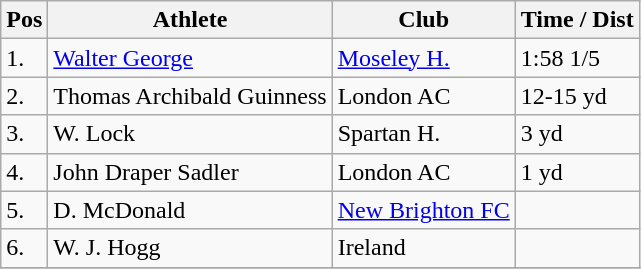<table class="wikitable">
<tr>
<th>Pos</th>
<th>Athlete</th>
<th>Club</th>
<th>Time / Dist</th>
</tr>
<tr>
<td>1.</td>
<td><a href='#'>Walter George</a></td>
<td><a href='#'>Moseley H.</a></td>
<td>1:58 1/5</td>
</tr>
<tr>
<td>2.</td>
<td>Thomas Archibald Guinness</td>
<td>London AC</td>
<td>12-15 yd</td>
</tr>
<tr>
<td>3.</td>
<td>W. Lock</td>
<td>Spartan H.</td>
<td>3 yd</td>
</tr>
<tr>
<td>4.</td>
<td>John Draper Sadler</td>
<td>London AC</td>
<td>1 yd</td>
</tr>
<tr>
<td>5.</td>
<td>D. McDonald</td>
<td><a href='#'>New Brighton FC</a></td>
<td></td>
</tr>
<tr>
<td>6.</td>
<td>W. J. Hogg</td>
<td>Ireland</td>
<td></td>
</tr>
<tr>
</tr>
</table>
